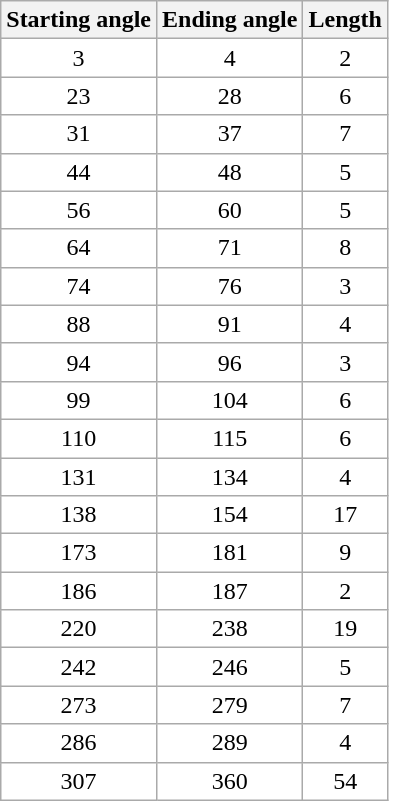<table class="wikitable" style="text-align:center; background:#FFFFFF; border-width:0;">
<tr>
<th>Starting angle</th>
<th>Ending angle</th>
<th>Length</th>
<td rowspan="21" style="text-align:center; background:#FFFFFF; border-width:0;"></td>
</tr>
<tr>
<td>3</td>
<td>4</td>
<td>2</td>
</tr>
<tr>
<td>23</td>
<td>28</td>
<td>6</td>
</tr>
<tr>
<td>31</td>
<td>37</td>
<td>7</td>
</tr>
<tr>
<td>44</td>
<td>48</td>
<td>5</td>
</tr>
<tr>
<td>56</td>
<td>60</td>
<td>5</td>
</tr>
<tr>
<td>64</td>
<td>71</td>
<td>8</td>
</tr>
<tr>
<td>74</td>
<td>76</td>
<td>3</td>
</tr>
<tr>
<td>88</td>
<td>91</td>
<td>4</td>
</tr>
<tr>
<td>94</td>
<td>96</td>
<td>3</td>
</tr>
<tr>
<td>99</td>
<td>104</td>
<td>6</td>
</tr>
<tr>
<td>110</td>
<td>115</td>
<td>6</td>
</tr>
<tr>
<td>131</td>
<td>134</td>
<td>4</td>
</tr>
<tr>
<td>138</td>
<td>154</td>
<td>17</td>
</tr>
<tr>
<td>173</td>
<td>181</td>
<td>9</td>
</tr>
<tr>
<td>186</td>
<td>187</td>
<td>2</td>
</tr>
<tr>
<td>220</td>
<td>238</td>
<td>19</td>
</tr>
<tr>
<td>242</td>
<td>246</td>
<td>5</td>
</tr>
<tr>
<td>273</td>
<td>279</td>
<td>7</td>
</tr>
<tr>
<td>286</td>
<td>289</td>
<td>4</td>
</tr>
<tr>
<td>307</td>
<td>360</td>
<td>54</td>
</tr>
</table>
